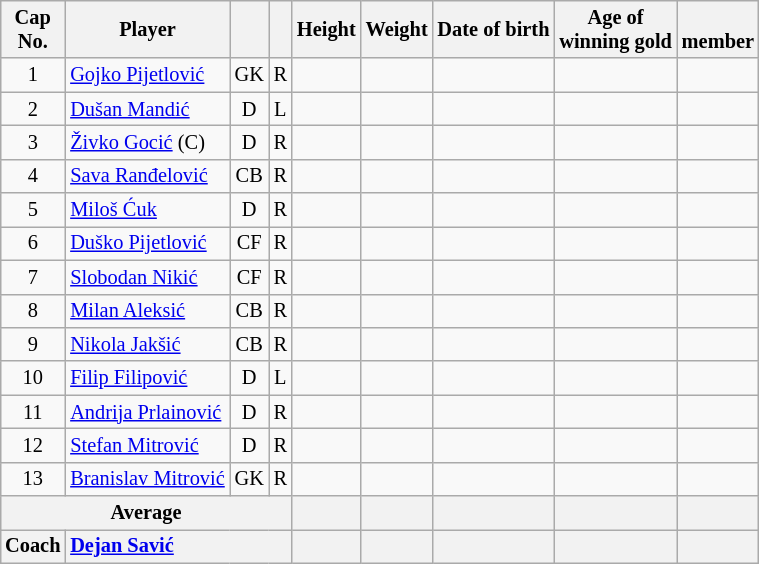<table class="wikitable sortable" style="text-align: center; font-size: 85%; margin-left: 1em;">
<tr>
<th>Cap<br>No.</th>
<th>Player</th>
<th></th>
<th></th>
<th>Height</th>
<th>Weight</th>
<th>Date of birth</th>
<th>Age of<br>winning gold</th>
<th><br>member</th>
</tr>
<tr>
<td>1</td>
<td style="text-align: left;" data-sort-value="Pijetlović, Gojko"><a href='#'>Gojko Pijetlović</a></td>
<td>GK</td>
<td>R</td>
<td style="text-align: left;"></td>
<td style="text-align: right;"></td>
<td style="text-align: right;"></td>
<td style="text-align: left;"></td>
<td></td>
</tr>
<tr>
<td>2</td>
<td style="text-align: left;" data-sort-value="Mandić, Dušan"><a href='#'>Dušan Mandić</a></td>
<td>D</td>
<td>L</td>
<td style="text-align: left;"></td>
<td style="text-align: right;"></td>
<td style="text-align: right;"></td>
<td style="text-align: left;"></td>
<td></td>
</tr>
<tr>
<td>3</td>
<td style="text-align: left;" data-sort-value="Gocić, Živko"><a href='#'>Živko Gocić</a> (C)</td>
<td>D</td>
<td>R</td>
<td style="text-align: left;"></td>
<td style="text-align: right;"></td>
<td style="text-align: right;"></td>
<td style="text-align: left;"></td>
<td></td>
</tr>
<tr>
<td>4</td>
<td style="text-align: left;" data-sort-value="Ranđelović, Sava"><a href='#'>Sava Ranđelović</a></td>
<td>CB</td>
<td>R</td>
<td style="text-align: left;"></td>
<td style="text-align: right;"></td>
<td style="text-align: right;"></td>
<td style="text-align: left;"></td>
<td></td>
</tr>
<tr>
<td>5</td>
<td style="text-align: left;" data-sort-value="Ćuk, Miloš"><a href='#'>Miloš Ćuk</a></td>
<td>D</td>
<td>R</td>
<td style="text-align: left;"></td>
<td style="text-align: right;"></td>
<td style="text-align: right;"></td>
<td style="text-align: left;"></td>
<td></td>
</tr>
<tr>
<td>6</td>
<td style="text-align: left;" data-sort-value="Pijetlović, Duško"><a href='#'>Duško Pijetlović</a></td>
<td>CF</td>
<td>R</td>
<td style="text-align: left;"></td>
<td style="text-align: right;"></td>
<td style="text-align: right;"></td>
<td style="text-align: left;"></td>
<td></td>
</tr>
<tr>
<td>7</td>
<td style="text-align: left;" data-sort-value="Nikić, Slobodan"><a href='#'>Slobodan Nikić</a></td>
<td>CF</td>
<td>R</td>
<td style="text-align: left;"></td>
<td style="text-align: right;"></td>
<td style="text-align: right;"></td>
<td style="text-align: left;"></td>
<td></td>
</tr>
<tr>
<td>8</td>
<td style="text-align: left;" data-sort-value="Aleksić, Milan"><a href='#'>Milan Aleksić</a></td>
<td>CB</td>
<td>R</td>
<td style="text-align: left;"></td>
<td style="text-align: right;"></td>
<td style="text-align: right;"></td>
<td style="text-align: left;"></td>
<td></td>
</tr>
<tr>
<td>9</td>
<td style="text-align: left;" data-sort-value="Jakšić, Nikola"><a href='#'>Nikola Jakšić</a></td>
<td>CB</td>
<td>R</td>
<td style="text-align: left;"></td>
<td style="text-align: right;"></td>
<td style="text-align: right;"></td>
<td style="text-align: left;"></td>
<td></td>
</tr>
<tr>
<td>10</td>
<td style="text-align: left;" data-sort-value="Filipović, Filip"><a href='#'>Filip Filipović</a></td>
<td>D</td>
<td>L</td>
<td style="text-align: left;"></td>
<td style="text-align: right;"></td>
<td style="text-align: right;"></td>
<td style="text-align: left;"></td>
<td></td>
</tr>
<tr>
<td>11</td>
<td style="text-align: left;" data-sort-value="Prlainović, Andrija"><a href='#'>Andrija Prlainović</a></td>
<td>D</td>
<td>R</td>
<td style="text-align: left;"></td>
<td style="text-align: right;"></td>
<td style="text-align: right;"></td>
<td style="text-align: left;"></td>
<td></td>
</tr>
<tr>
<td>12</td>
<td style="text-align: left;" data-sort-value="Mitrović, Stefan"><a href='#'>Stefan Mitrović</a></td>
<td>D</td>
<td>R</td>
<td style="text-align: left;"></td>
<td style="text-align: right;"></td>
<td style="text-align: right;"></td>
<td style="text-align: left;"></td>
<td></td>
</tr>
<tr>
<td>13</td>
<td style="text-align: left;" data-sort-value="Mitrović, Branislav"><a href='#'>Branislav Mitrović</a></td>
<td>GK</td>
<td>R</td>
<td style="text-align: left;"></td>
<td style="text-align: right;"></td>
<td style="text-align: right;"></td>
<td style="text-align: left;"></td>
<td></td>
</tr>
<tr>
<th colspan="4">Average</th>
<th style="text-align: left;"></th>
<th style="text-align: right;"></th>
<th style="text-align: right;"></th>
<th style="text-align: left;"></th>
<th></th>
</tr>
<tr>
<th>Coach</th>
<th colspan="3" style="text-align: left;"><a href='#'>Dejan Savić</a></th>
<th style="text-align: left;"></th>
<th></th>
<th style="text-align: right;"></th>
<th style="text-align: left;"></th>
<th></th>
</tr>
</table>
